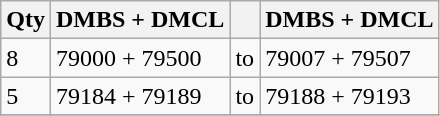<table class="wikitable">
<tr>
<th>Qty</th>
<th>DMBS + DMCL</th>
<th></th>
<th>DMBS + DMCL</th>
</tr>
<tr>
<td>8</td>
<td>79000 + 79500</td>
<td>to</td>
<td>79007 + 79507</td>
</tr>
<tr>
<td>5</td>
<td>79184 + 79189</td>
<td>to</td>
<td>79188 + 79193</td>
</tr>
<tr>
</tr>
</table>
